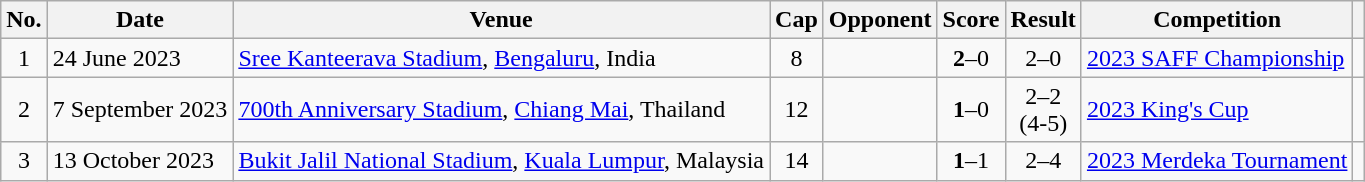<table class="wikitable sortable">
<tr>
<th scope=col>No.</th>
<th scope=col>Date</th>
<th scope=col>Venue</th>
<th scope=col>Cap</th>
<th scope=col>Opponent</th>
<th scope=col>Score</th>
<th scope=col>Result</th>
<th scope=col>Competition</th>
<th scope="col" class="unsortable"></th>
</tr>
<tr>
<td align="center">1</td>
<td>24 June 2023</td>
<td><a href='#'>Sree Kanteerava Stadium</a>, <a href='#'>Bengaluru</a>, India</td>
<td align="center">8</td>
<td></td>
<td align="center"><strong>2</strong>–0</td>
<td align="center">2–0</td>
<td><a href='#'>2023 SAFF Championship</a></td>
<td></td>
</tr>
<tr>
<td align="center">2</td>
<td>7 September 2023</td>
<td><a href='#'>700th Anniversary Stadium</a>, <a href='#'>Chiang Mai</a>, Thailand</td>
<td align="center">12</td>
<td></td>
<td align="center"><strong>1</strong>–0</td>
<td align="center">2–2<br>(4-5)</td>
<td><a href='#'>2023 King's Cup</a></td>
<td></td>
</tr>
<tr>
<td align="center">3</td>
<td>13 October 2023</td>
<td><a href='#'>Bukit Jalil National Stadium</a>, <a href='#'>Kuala Lumpur</a>, Malaysia</td>
<td align="center">14</td>
<td></td>
<td align="center"><strong>1</strong>–1</td>
<td align="center">2–4</td>
<td><a href='#'>2023 Merdeka Tournament</a></td>
<td></td>
</tr>
</table>
